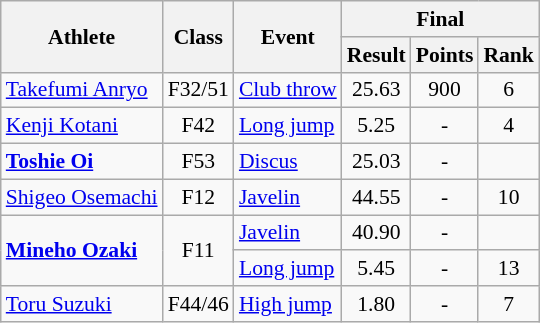<table class=wikitable style="font-size:90%">
<tr>
<th rowspan="2">Athlete</th>
<th rowspan="2">Class</th>
<th rowspan="2">Event</th>
<th colspan="3">Final</th>
</tr>
<tr>
<th>Result</th>
<th>Points</th>
<th>Rank</th>
</tr>
<tr>
<td><a href='#'>Takefumi Anryo</a></td>
<td style="text-align:center;">F32/51</td>
<td><a href='#'>Club throw</a></td>
<td style="text-align:center;">25.63</td>
<td style="text-align:center;">900</td>
<td style="text-align:center;">6</td>
</tr>
<tr>
<td><a href='#'>Kenji Kotani</a></td>
<td style="text-align:center;">F42</td>
<td><a href='#'>Long jump</a></td>
<td style="text-align:center;">5.25</td>
<td style="text-align:center;">-</td>
<td style="text-align:center;">4</td>
</tr>
<tr>
<td><strong><a href='#'>Toshie Oi</a></strong></td>
<td style="text-align:center;">F53</td>
<td><a href='#'>Discus</a></td>
<td style="text-align:center;">25.03</td>
<td style="text-align:center;">-</td>
<td style="text-align:center;"></td>
</tr>
<tr>
<td><a href='#'>Shigeo Osemachi</a></td>
<td style="text-align:center;">F12</td>
<td><a href='#'>Javelin</a></td>
<td style="text-align:center;">44.55</td>
<td style="text-align:center;">-</td>
<td style="text-align:center;">10</td>
</tr>
<tr>
<td rowspan="2"><strong><a href='#'>Mineho Ozaki</a></strong></td>
<td rowspan="2" style="text-align:center;">F11</td>
<td><a href='#'>Javelin</a></td>
<td style="text-align:center;">40.90</td>
<td style="text-align:center;">-</td>
<td style="text-align:center;"></td>
</tr>
<tr>
<td><a href='#'>Long jump</a></td>
<td style="text-align:center;">5.45</td>
<td style="text-align:center;">-</td>
<td style="text-align:center;">13</td>
</tr>
<tr>
<td><a href='#'>Toru Suzuki</a></td>
<td style="text-align:center;">F44/46</td>
<td><a href='#'>High jump</a></td>
<td style="text-align:center;">1.80</td>
<td style="text-align:center;">-</td>
<td style="text-align:center;">7</td>
</tr>
</table>
